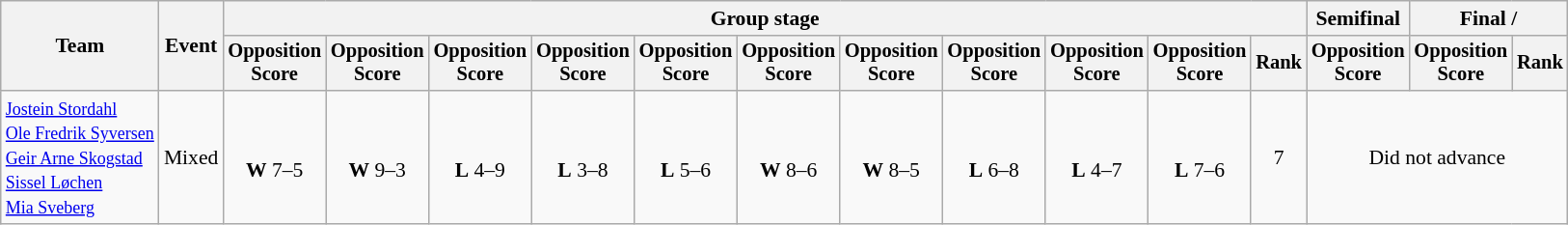<table class=wikitable style="font-size:90%">
<tr>
<th rowspan=2>Team</th>
<th rowspan=2>Event</th>
<th colspan=11>Group stage</th>
<th>Semifinal</th>
<th colspan=2>Final / </th>
</tr>
<tr style="font-size:95%">
<th>Opposition<br>Score</th>
<th>Opposition<br>Score</th>
<th>Opposition<br>Score</th>
<th>Opposition<br>Score</th>
<th>Opposition<br>Score</th>
<th>Opposition<br>Score</th>
<th>Opposition<br>Score</th>
<th>Opposition<br>Score</th>
<th>Opposition<br>Score</th>
<th>Opposition<br>Score</th>
<th>Rank</th>
<th>Opposition<br>Score</th>
<th>Opposition<br>Score</th>
<th>Rank</th>
</tr>
<tr align="center">
<td align="left"><small><a href='#'>Jostein Stordahl</a><br><a href='#'>Ole Fredrik Syversen</a><br><a href='#'>Geir Arne Skogstad</a><br><a href='#'>Sissel Løchen</a><br><a href='#'>Mia Sveberg</a></small></td>
<td>Mixed</td>
<td><br><strong>W</strong> 7–5</td>
<td><br><strong>W</strong> 9–3</td>
<td><br><strong>L</strong> 4–9</td>
<td><br><strong>L</strong> 3–8</td>
<td><br><strong>L</strong> 5–6</td>
<td><br><strong>W</strong> 8–6</td>
<td><br><strong>W</strong> 8–5</td>
<td><br><strong>L</strong> 6–8</td>
<td><br><strong>L</strong> 4–7</td>
<td><br><strong>L</strong> 7–6</td>
<td>7</td>
<td colspan=3>Did not advance</td>
</tr>
</table>
